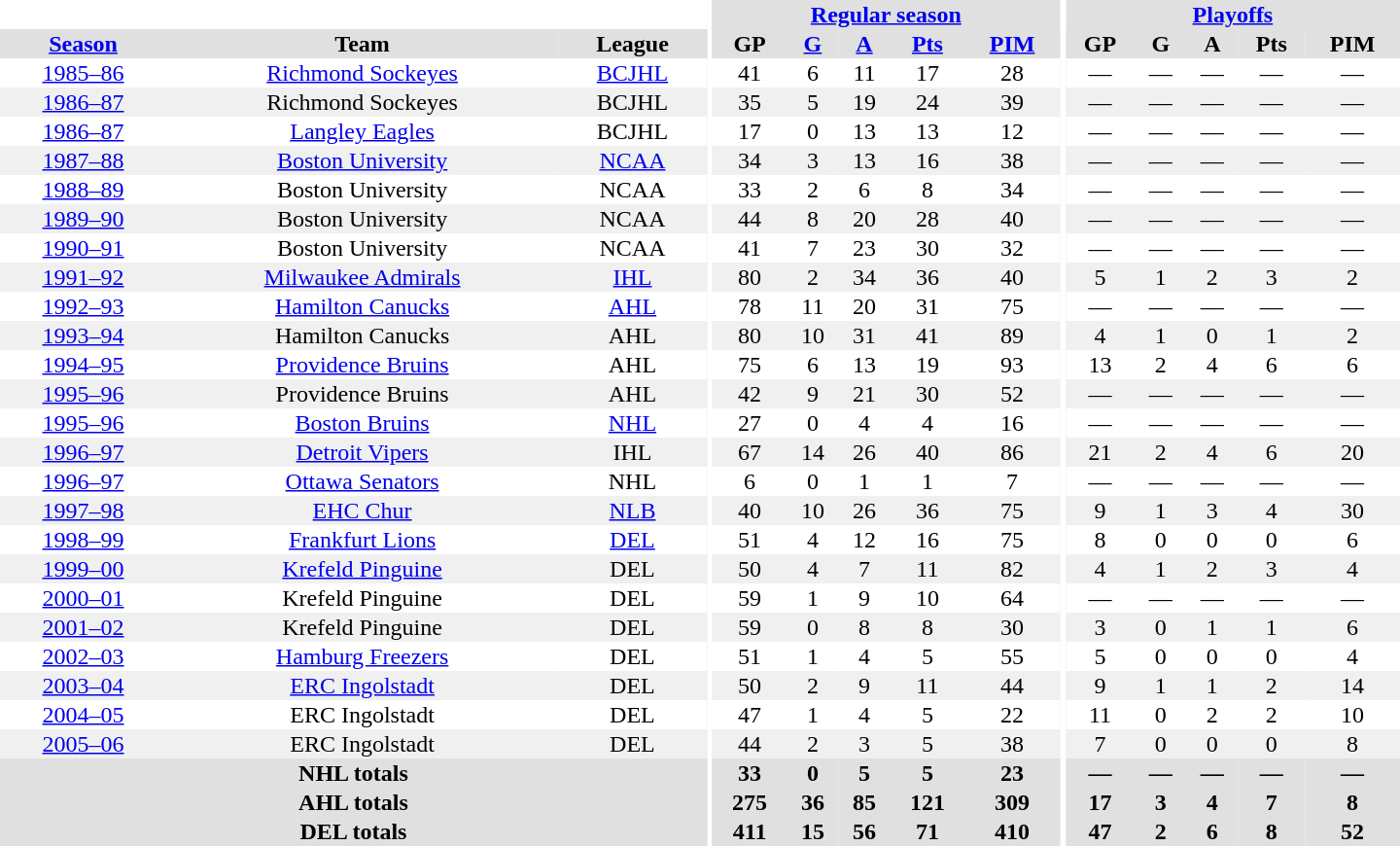<table border="0" cellpadding="1" cellspacing="0" style="text-align:center; width:60em">
<tr bgcolor="#e0e0e0">
<th colspan="3" bgcolor="#ffffff"></th>
<th rowspan="99" bgcolor="#ffffff"></th>
<th colspan="5"><a href='#'>Regular season</a></th>
<th rowspan="99" bgcolor="#ffffff"></th>
<th colspan="5"><a href='#'>Playoffs</a></th>
</tr>
<tr bgcolor="#e0e0e0">
<th><a href='#'>Season</a></th>
<th>Team</th>
<th>League</th>
<th>GP</th>
<th><a href='#'>G</a></th>
<th><a href='#'>A</a></th>
<th><a href='#'>Pts</a></th>
<th><a href='#'>PIM</a></th>
<th>GP</th>
<th>G</th>
<th>A</th>
<th>Pts</th>
<th>PIM</th>
</tr>
<tr>
<td><a href='#'>1985–86</a></td>
<td><a href='#'>Richmond Sockeyes</a></td>
<td><a href='#'>BCJHL</a></td>
<td>41</td>
<td>6</td>
<td>11</td>
<td>17</td>
<td>28</td>
<td>—</td>
<td>—</td>
<td>—</td>
<td>—</td>
<td>—</td>
</tr>
<tr bgcolor="#f0f0f0">
<td><a href='#'>1986–87</a></td>
<td>Richmond Sockeyes</td>
<td>BCJHL</td>
<td>35</td>
<td>5</td>
<td>19</td>
<td>24</td>
<td>39</td>
<td>—</td>
<td>—</td>
<td>—</td>
<td>—</td>
<td>—</td>
</tr>
<tr>
<td><a href='#'>1986–87</a></td>
<td><a href='#'>Langley Eagles</a></td>
<td>BCJHL</td>
<td>17</td>
<td>0</td>
<td>13</td>
<td>13</td>
<td>12</td>
<td>—</td>
<td>—</td>
<td>—</td>
<td>—</td>
<td>—</td>
</tr>
<tr bgcolor="#f0f0f0">
<td><a href='#'>1987–88</a></td>
<td><a href='#'>Boston University</a></td>
<td><a href='#'>NCAA</a></td>
<td>34</td>
<td>3</td>
<td>13</td>
<td>16</td>
<td>38</td>
<td>—</td>
<td>—</td>
<td>—</td>
<td>—</td>
<td>—</td>
</tr>
<tr>
<td><a href='#'>1988–89</a></td>
<td>Boston University</td>
<td>NCAA</td>
<td>33</td>
<td>2</td>
<td>6</td>
<td>8</td>
<td>34</td>
<td>—</td>
<td>—</td>
<td>—</td>
<td>—</td>
<td>—</td>
</tr>
<tr bgcolor="#f0f0f0">
<td><a href='#'>1989–90</a></td>
<td>Boston University</td>
<td>NCAA</td>
<td>44</td>
<td>8</td>
<td>20</td>
<td>28</td>
<td>40</td>
<td>—</td>
<td>—</td>
<td>—</td>
<td>—</td>
<td>—</td>
</tr>
<tr>
<td><a href='#'>1990–91</a></td>
<td>Boston University</td>
<td>NCAA</td>
<td>41</td>
<td>7</td>
<td>23</td>
<td>30</td>
<td>32</td>
<td>—</td>
<td>—</td>
<td>—</td>
<td>—</td>
<td>—</td>
</tr>
<tr bgcolor="#f0f0f0">
<td><a href='#'>1991–92</a></td>
<td><a href='#'>Milwaukee Admirals</a></td>
<td><a href='#'>IHL</a></td>
<td>80</td>
<td>2</td>
<td>34</td>
<td>36</td>
<td>40</td>
<td>5</td>
<td>1</td>
<td>2</td>
<td>3</td>
<td>2</td>
</tr>
<tr>
<td><a href='#'>1992–93</a></td>
<td><a href='#'>Hamilton Canucks</a></td>
<td><a href='#'>AHL</a></td>
<td>78</td>
<td>11</td>
<td>20</td>
<td>31</td>
<td>75</td>
<td>—</td>
<td>—</td>
<td>—</td>
<td>—</td>
<td>—</td>
</tr>
<tr bgcolor="#f0f0f0">
<td><a href='#'>1993–94</a></td>
<td>Hamilton Canucks</td>
<td>AHL</td>
<td>80</td>
<td>10</td>
<td>31</td>
<td>41</td>
<td>89</td>
<td>4</td>
<td>1</td>
<td>0</td>
<td>1</td>
<td>2</td>
</tr>
<tr>
<td><a href='#'>1994–95</a></td>
<td><a href='#'>Providence Bruins</a></td>
<td>AHL</td>
<td>75</td>
<td>6</td>
<td>13</td>
<td>19</td>
<td>93</td>
<td>13</td>
<td>2</td>
<td>4</td>
<td>6</td>
<td>6</td>
</tr>
<tr bgcolor="#f0f0f0">
<td><a href='#'>1995–96</a></td>
<td>Providence Bruins</td>
<td>AHL</td>
<td>42</td>
<td>9</td>
<td>21</td>
<td>30</td>
<td>52</td>
<td>—</td>
<td>—</td>
<td>—</td>
<td>—</td>
<td>—</td>
</tr>
<tr>
<td><a href='#'>1995–96</a></td>
<td><a href='#'>Boston Bruins</a></td>
<td><a href='#'>NHL</a></td>
<td>27</td>
<td>0</td>
<td>4</td>
<td>4</td>
<td>16</td>
<td>—</td>
<td>—</td>
<td>—</td>
<td>—</td>
<td>—</td>
</tr>
<tr bgcolor="#f0f0f0">
<td><a href='#'>1996–97</a></td>
<td><a href='#'>Detroit Vipers</a></td>
<td>IHL</td>
<td>67</td>
<td>14</td>
<td>26</td>
<td>40</td>
<td>86</td>
<td>21</td>
<td>2</td>
<td>4</td>
<td>6</td>
<td>20</td>
</tr>
<tr>
<td><a href='#'>1996–97</a></td>
<td><a href='#'>Ottawa Senators</a></td>
<td>NHL</td>
<td>6</td>
<td>0</td>
<td>1</td>
<td>1</td>
<td>7</td>
<td>—</td>
<td>—</td>
<td>—</td>
<td>—</td>
<td>—</td>
</tr>
<tr bgcolor="#f0f0f0">
<td><a href='#'>1997–98</a></td>
<td><a href='#'>EHC Chur</a></td>
<td><a href='#'>NLB</a></td>
<td>40</td>
<td>10</td>
<td>26</td>
<td>36</td>
<td>75</td>
<td>9</td>
<td>1</td>
<td>3</td>
<td>4</td>
<td>30</td>
</tr>
<tr>
<td><a href='#'>1998–99</a></td>
<td><a href='#'>Frankfurt Lions</a></td>
<td><a href='#'>DEL</a></td>
<td>51</td>
<td>4</td>
<td>12</td>
<td>16</td>
<td>75</td>
<td>8</td>
<td>0</td>
<td>0</td>
<td>0</td>
<td>6</td>
</tr>
<tr bgcolor="#f0f0f0">
<td><a href='#'>1999–00</a></td>
<td><a href='#'>Krefeld Pinguine</a></td>
<td>DEL</td>
<td>50</td>
<td>4</td>
<td>7</td>
<td>11</td>
<td>82</td>
<td>4</td>
<td>1</td>
<td>2</td>
<td>3</td>
<td>4</td>
</tr>
<tr>
<td><a href='#'>2000–01</a></td>
<td>Krefeld Pinguine</td>
<td>DEL</td>
<td>59</td>
<td>1</td>
<td>9</td>
<td>10</td>
<td>64</td>
<td>—</td>
<td>—</td>
<td>—</td>
<td>—</td>
<td>—</td>
</tr>
<tr bgcolor="#f0f0f0">
<td><a href='#'>2001–02</a></td>
<td>Krefeld Pinguine</td>
<td>DEL</td>
<td>59</td>
<td>0</td>
<td>8</td>
<td>8</td>
<td>30</td>
<td>3</td>
<td>0</td>
<td>1</td>
<td>1</td>
<td>6</td>
</tr>
<tr>
<td><a href='#'>2002–03</a></td>
<td><a href='#'>Hamburg Freezers</a></td>
<td>DEL</td>
<td>51</td>
<td>1</td>
<td>4</td>
<td>5</td>
<td>55</td>
<td>5</td>
<td>0</td>
<td>0</td>
<td>0</td>
<td>4</td>
</tr>
<tr bgcolor="#f0f0f0">
<td><a href='#'>2003–04</a></td>
<td><a href='#'>ERC Ingolstadt</a></td>
<td>DEL</td>
<td>50</td>
<td>2</td>
<td>9</td>
<td>11</td>
<td>44</td>
<td>9</td>
<td>1</td>
<td>1</td>
<td>2</td>
<td>14</td>
</tr>
<tr>
<td><a href='#'>2004–05</a></td>
<td>ERC Ingolstadt</td>
<td>DEL</td>
<td>47</td>
<td>1</td>
<td>4</td>
<td>5</td>
<td>22</td>
<td>11</td>
<td>0</td>
<td>2</td>
<td>2</td>
<td>10</td>
</tr>
<tr bgcolor="#f0f0f0">
<td><a href='#'>2005–06</a></td>
<td>ERC Ingolstadt</td>
<td>DEL</td>
<td>44</td>
<td>2</td>
<td>3</td>
<td>5</td>
<td>38</td>
<td>7</td>
<td>0</td>
<td>0</td>
<td>0</td>
<td>8</td>
</tr>
<tr>
</tr>
<tr ALIGN="center" bgcolor="#e0e0e0">
<th colspan="3">NHL totals</th>
<th ALIGN="center">33</th>
<th ALIGN="center">0</th>
<th ALIGN="center">5</th>
<th ALIGN="center">5</th>
<th ALIGN="center">23</th>
<th ALIGN="center">—</th>
<th ALIGN="center">—</th>
<th ALIGN="center">—</th>
<th ALIGN="center">—</th>
<th ALIGN="center">—</th>
</tr>
<tr>
</tr>
<tr ALIGN="center" bgcolor="#e0e0e0">
<th colspan="3">AHL totals</th>
<th ALIGN="center">275</th>
<th ALIGN="center">36</th>
<th ALIGN="center">85</th>
<th ALIGN="center">121</th>
<th ALIGN="center">309</th>
<th ALIGN="center">17</th>
<th ALIGN="center">3</th>
<th ALIGN="center">4</th>
<th ALIGN="center">7</th>
<th ALIGN="center">8</th>
</tr>
<tr>
</tr>
<tr ALIGN="center" bgcolor="#e0e0e0">
<th colspan="3">DEL totals</th>
<th ALIGN="center">411</th>
<th ALIGN="center">15</th>
<th ALIGN="center">56</th>
<th ALIGN="center">71</th>
<th ALIGN="center">410</th>
<th ALIGN="center">47</th>
<th ALIGN="center">2</th>
<th ALIGN="center">6</th>
<th ALIGN="center">8</th>
<th ALIGN="center">52</th>
</tr>
</table>
